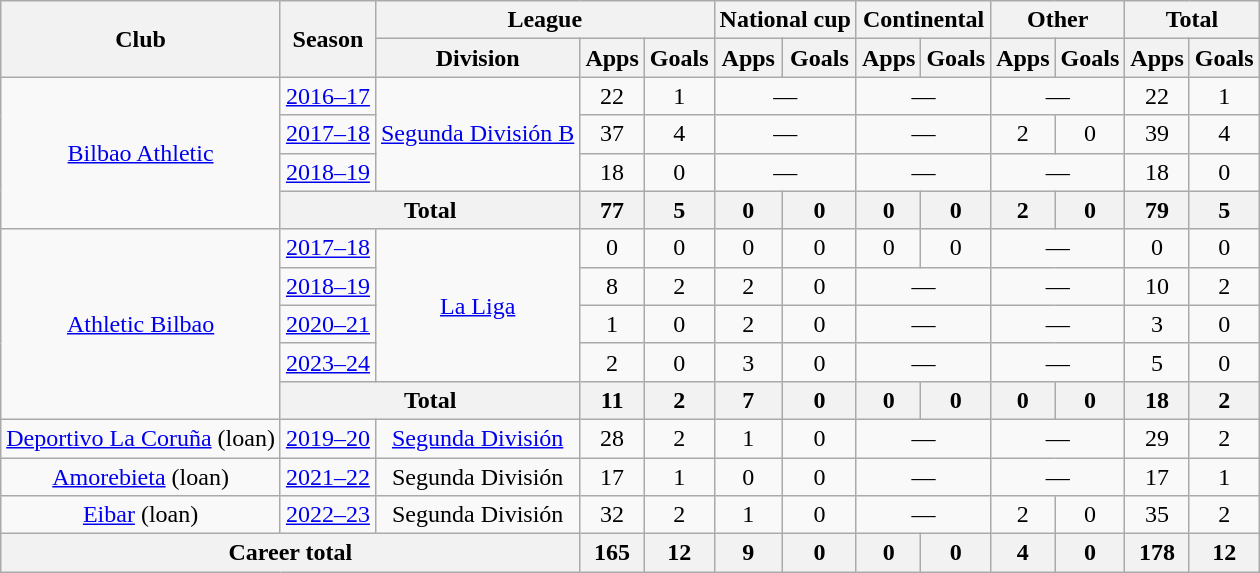<table class="wikitable" style="text-align:center">
<tr>
<th rowspan="2">Club</th>
<th rowspan="2">Season</th>
<th colspan="3">League</th>
<th colspan="2">National cup</th>
<th colspan="2">Continental</th>
<th colspan="2">Other</th>
<th colspan="2">Total</th>
</tr>
<tr>
<th>Division</th>
<th>Apps</th>
<th>Goals</th>
<th>Apps</th>
<th>Goals</th>
<th>Apps</th>
<th>Goals</th>
<th>Apps</th>
<th>Goals</th>
<th>Apps</th>
<th>Goals</th>
</tr>
<tr>
<td rowspan="4"><a href='#'>Bilbao Athletic</a></td>
<td><a href='#'>2016–17</a></td>
<td rowspan="3"><a href='#'>Segunda División B</a></td>
<td>22</td>
<td>1</td>
<td colspan="2">—</td>
<td colspan="2">—</td>
<td colspan="2">—</td>
<td>22</td>
<td>1</td>
</tr>
<tr>
<td><a href='#'>2017–18</a></td>
<td>37</td>
<td>4</td>
<td colspan="2">—</td>
<td colspan="2">—</td>
<td>2</td>
<td>0</td>
<td>39</td>
<td>4</td>
</tr>
<tr>
<td><a href='#'>2018–19</a></td>
<td>18</td>
<td>0</td>
<td colspan="2">—</td>
<td colspan="2">—</td>
<td colspan="2">—</td>
<td>18</td>
<td>0</td>
</tr>
<tr>
<th colspan="2">Total</th>
<th>77</th>
<th>5</th>
<th>0</th>
<th>0</th>
<th>0</th>
<th>0</th>
<th>2</th>
<th>0</th>
<th>79</th>
<th>5</th>
</tr>
<tr>
<td rowspan="5"><a href='#'>Athletic Bilbao</a></td>
<td><a href='#'>2017–18</a></td>
<td rowspan="4"><a href='#'>La Liga</a></td>
<td>0</td>
<td>0</td>
<td>0</td>
<td>0</td>
<td>0</td>
<td>0</td>
<td colspan="2">—</td>
<td>0</td>
<td>0</td>
</tr>
<tr>
<td><a href='#'>2018–19</a></td>
<td>8</td>
<td>2</td>
<td>2</td>
<td>0</td>
<td colspan="2">—</td>
<td colspan="2">—</td>
<td>10</td>
<td>2</td>
</tr>
<tr>
<td><a href='#'>2020–21</a></td>
<td>1</td>
<td>0</td>
<td>2</td>
<td>0</td>
<td colspan="2">—</td>
<td colspan="2">—</td>
<td>3</td>
<td>0</td>
</tr>
<tr>
<td><a href='#'>2023–24</a></td>
<td>2</td>
<td>0</td>
<td>3</td>
<td>0</td>
<td colspan="2">—</td>
<td colspan="2">—</td>
<td>5</td>
<td>0</td>
</tr>
<tr>
<th colspan="2">Total</th>
<th>11</th>
<th>2</th>
<th>7</th>
<th>0</th>
<th>0</th>
<th>0</th>
<th>0</th>
<th>0</th>
<th>18</th>
<th>2</th>
</tr>
<tr>
<td><a href='#'>Deportivo La Coruña</a> (loan)</td>
<td><a href='#'>2019–20</a></td>
<td><a href='#'>Segunda División</a></td>
<td>28</td>
<td>2</td>
<td>1</td>
<td>0</td>
<td colspan="2">—</td>
<td colspan="2">—</td>
<td>29</td>
<td>2</td>
</tr>
<tr>
<td><a href='#'>Amorebieta</a> (loan)</td>
<td><a href='#'>2021–22</a></td>
<td>Segunda División</td>
<td>17</td>
<td>1</td>
<td>0</td>
<td>0</td>
<td colspan="2">—</td>
<td colspan="2">—</td>
<td>17</td>
<td>1</td>
</tr>
<tr>
<td><a href='#'>Eibar</a> (loan)</td>
<td><a href='#'>2022–23</a></td>
<td>Segunda División</td>
<td>32</td>
<td>2</td>
<td>1</td>
<td>0</td>
<td colspan="2">—</td>
<td>2</td>
<td>0</td>
<td>35</td>
<td>2</td>
</tr>
<tr>
<th colspan="3">Career total</th>
<th>165</th>
<th>12</th>
<th>9</th>
<th>0</th>
<th>0</th>
<th>0</th>
<th>4</th>
<th>0</th>
<th>178</th>
<th>12</th>
</tr>
</table>
